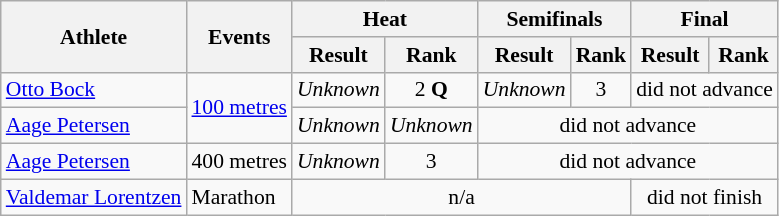<table class=wikitable style="font-size:90%">
<tr>
<th rowspan="2">Athlete</th>
<th rowspan="2">Events</th>
<th colspan="2">Heat</th>
<th colspan="2">Semifinals</th>
<th colspan="2">Final</th>
</tr>
<tr>
<th>Result</th>
<th>Rank</th>
<th>Result</th>
<th>Rank</th>
<th>Result</th>
<th>Rank</th>
</tr>
<tr>
<td><a href='#'>Otto Bock</a></td>
<td rowspan=2><a href='#'>100 metres</a></td>
<td align="center"><em>Unknown</em></td>
<td align="center">2 <strong>Q</strong></td>
<td align="center"><em>Unknown</em></td>
<td align="center">3</td>
<td align="center" colspan=2>did not advance</td>
</tr>
<tr>
<td><a href='#'>Aage Petersen</a></td>
<td align="center"><em>Unknown</em></td>
<td align="center"><em>Unknown</em></td>
<td align="center" colspan=4>did not advance</td>
</tr>
<tr>
<td><a href='#'>Aage Petersen</a></td>
<td>400 metres</td>
<td align="center"><em>Unknown</em></td>
<td align="center">3</td>
<td align="center" colspan=4>did not advance</td>
</tr>
<tr>
<td><a href='#'>Valdemar Lorentzen</a></td>
<td>Marathon</td>
<td align="center" colspan=4>n/a</td>
<td align="center" colspan=2>did not finish</td>
</tr>
</table>
